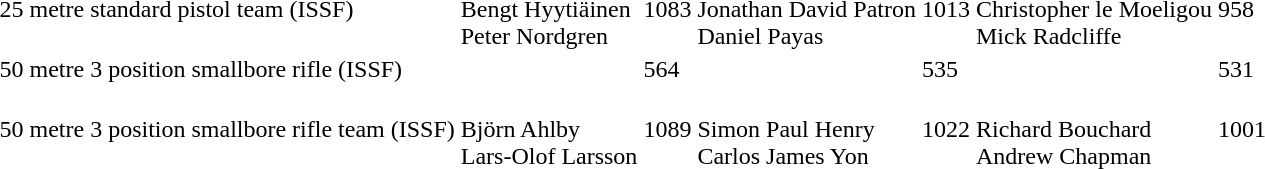<table>
<tr>
<td>25 metre standard pistol team (ISSF)</td>
<td><br> Bengt Hyytiäinen<br>Peter Nordgren</td>
<td>1083</td>
<td><br>Jonathan David Patron<br>Daniel Payas</td>
<td>1013</td>
<td><br>Christopher le Moeligou<br>Mick Radcliffe</td>
<td>958</td>
</tr>
<tr>
<td>50 metre 3 position smallbore rifle (ISSF)</td>
<td></td>
<td>564</td>
<td></td>
<td>535</td>
<td></td>
<td>531</td>
</tr>
<tr>
<td>50 metre 3 position smallbore rifle team (ISSF)</td>
<td><br>Björn Ahlby<br>Lars-Olof Larsson</td>
<td>1089</td>
<td><br>Simon Paul Henry<br>Carlos James Yon</td>
<td>1022</td>
<td><br>Richard Bouchard<br>Andrew Chapman</td>
<td>1001</td>
</tr>
</table>
